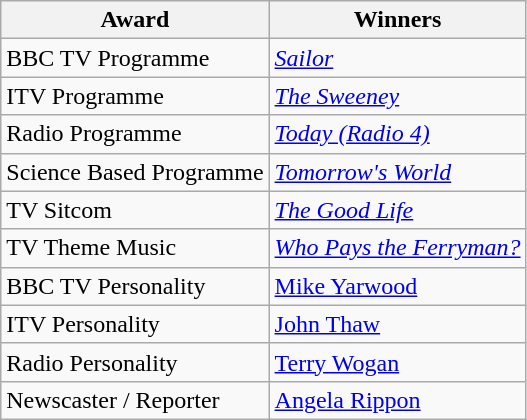<table class="wikitable">
<tr>
<th>Award</th>
<th>Winners</th>
</tr>
<tr>
<td>BBC TV Programme</td>
<td><em><a href='#'>Sailor</a></em></td>
</tr>
<tr>
<td>ITV Programme</td>
<td><em><a href='#'>The Sweeney</a></em></td>
</tr>
<tr>
<td>Radio Programme</td>
<td><em><a href='#'>Today (Radio 4)</a></em></td>
</tr>
<tr>
<td>Science Based Programme</td>
<td><em><a href='#'>Tomorrow's World</a></em></td>
</tr>
<tr>
<td>TV Sitcom</td>
<td><em><a href='#'>The Good Life</a></em></td>
</tr>
<tr>
<td>TV Theme Music</td>
<td><em><a href='#'>Who Pays the Ferryman?</a></em></td>
</tr>
<tr>
<td>BBC TV Personality</td>
<td><a href='#'>Mike Yarwood</a></td>
</tr>
<tr>
<td>ITV Personality</td>
<td><a href='#'>John Thaw</a></td>
</tr>
<tr>
<td>Radio Personality</td>
<td><a href='#'>Terry Wogan</a></td>
</tr>
<tr>
<td>Newscaster / Reporter</td>
<td><a href='#'>Angela Rippon</a></td>
</tr>
</table>
